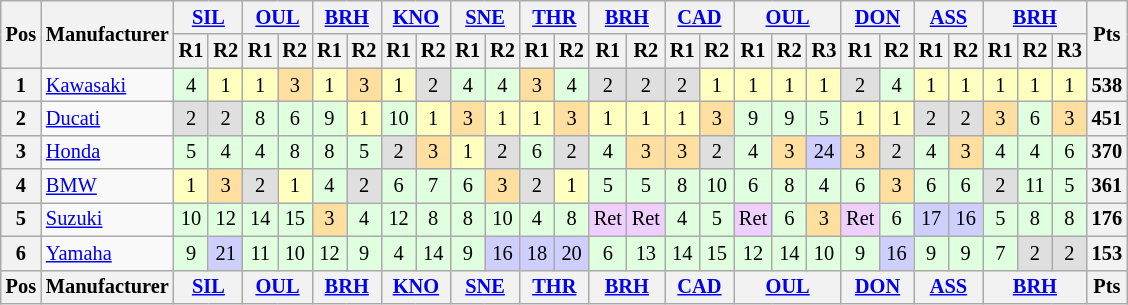<table class="wikitable" style="font-size: 85%; text-align: center;">
<tr valign="top">
<th valign="middle" rowspan=2>Pos</th>
<th valign="middle" rowspan=2>Manufacturer</th>
<th colspan=2><a href='#'>SIL</a><br></th>
<th colspan=2><a href='#'>OUL</a><br></th>
<th colspan=2><a href='#'>BRH</a><br></th>
<th colspan=2><a href='#'>KNO</a><br></th>
<th colspan=2><a href='#'>SNE</a><br></th>
<th colspan=2><a href='#'>THR</a><br></th>
<th colspan=2><a href='#'>BRH</a><br></th>
<th colspan=2><a href='#'>CAD</a><br></th>
<th colspan=3><a href='#'>OUL</a><br></th>
<th colspan=2><a href='#'>DON</a><br></th>
<th colspan=2><a href='#'>ASS</a><br></th>
<th colspan=3><a href='#'>BRH</a><br></th>
<th valign="middle" rowspan=2>Pts</th>
</tr>
<tr>
<th>R1</th>
<th>R2</th>
<th>R1</th>
<th>R2</th>
<th>R1</th>
<th>R2</th>
<th>R1</th>
<th>R2</th>
<th>R1</th>
<th>R2</th>
<th>R1</th>
<th>R2</th>
<th>R1</th>
<th>R2</th>
<th>R1</th>
<th>R2</th>
<th>R1</th>
<th>R2</th>
<th>R3</th>
<th>R1</th>
<th>R2</th>
<th>R1</th>
<th>R2</th>
<th>R1</th>
<th>R2</th>
<th>R3</th>
</tr>
<tr>
<th>1</th>
<td align="left"> <a href='#'>Kawasaki</a></td>
<td style="background:#dfffdf;">4</td>
<td style="background:#ffffbf;">1</td>
<td style="background:#ffffbf;">1</td>
<td style="background:#ffdf9f;">3</td>
<td style="background:#ffffbf;">1</td>
<td style="background:#ffdf9f;">3</td>
<td style="background:#ffffbf;">1</td>
<td style="background:#dfdfdf;">2</td>
<td style="background:#dfffdf;">4</td>
<td style="background:#dfffdf;">4</td>
<td style="background:#ffdf9f;">3</td>
<td style="background:#dfffdf;">4</td>
<td style="background:#dfdfdf;">2</td>
<td style="background:#dfdfdf;">2</td>
<td style="background:#dfdfdf;">2</td>
<td style="background:#ffffbf;">1</td>
<td style="background:#ffffbf;">1</td>
<td style="background:#ffffbf;">1</td>
<td style="background:#ffffbf;">1</td>
<td style="background:#dfdfdf;">2</td>
<td style="background:#dfffdf;">4</td>
<td style="background:#ffffbf;">1</td>
<td style="background:#ffffbf;">1</td>
<td style="background:#ffffbf;">1</td>
<td style="background:#ffffbf;">1</td>
<td style="background:#ffffbf;">1</td>
<th>538</th>
</tr>
<tr>
<th>2</th>
<td align="left"> <a href='#'>Ducati</a></td>
<td style="background:#dfdfdf;">2</td>
<td style="background:#dfdfdf;">2</td>
<td style="background:#dfffdf;">8</td>
<td style="background:#dfffdf;">6</td>
<td style="background:#dfffdf;">9</td>
<td style="background:#ffffbf;">1</td>
<td style="background:#dfffdf;">10</td>
<td style="background:#ffffbf;">1</td>
<td style="background:#ffdf9f;">3</td>
<td style="background:#ffffbf;">1</td>
<td style="background:#ffffbf;">1</td>
<td style="background:#ffdf9f;">3</td>
<td style="background:#ffffbf;">1</td>
<td style="background:#ffffbf;">1</td>
<td style="background:#ffffbf;">1</td>
<td style="background:#ffdf9f;">3</td>
<td style="background:#dfffdf;">9</td>
<td style="background:#dfffdf;">9</td>
<td style="background:#dfffdf;">5</td>
<td style="background:#ffffbf;">1</td>
<td style="background:#ffffbf;">1</td>
<td style="background:#dfdfdf;">2</td>
<td style="background:#dfdfdf;">2</td>
<td style="background:#ffdf9f;">3</td>
<td style="background:#dfffdf;">6</td>
<td style="background:#ffdf9f;">3</td>
<th>451</th>
</tr>
<tr>
<th>3</th>
<td align="left"> <a href='#'>Honda</a></td>
<td style="background:#dfffdf;">5</td>
<td style="background:#dfffdf;">4</td>
<td style="background:#dfffdf;">4</td>
<td style="background:#dfffdf;">8</td>
<td style="background:#dfffdf;">8</td>
<td style="background:#dfffdf;">5</td>
<td style="background:#dfdfdf;">2</td>
<td style="background:#ffdf9f;">3</td>
<td style="background:#ffffbf;">1</td>
<td style="background:#dfdfdf;">2</td>
<td style="background:#dfffdf;">6</td>
<td style="background:#dfdfdf;">2</td>
<td style="background:#dfffdf;">4</td>
<td style="background:#ffdf9f;">3</td>
<td style="background:#ffdf9f;">3</td>
<td style="background:#dfdfdf;">2</td>
<td style="background:#dfffdf;">4</td>
<td style="background:#ffdf9f;">3</td>
<td style="background:#cfcfff;">24</td>
<td style="background:#ffdf9f;">3</td>
<td style="background:#dfdfdf;">2</td>
<td style="background:#dfffdf;">4</td>
<td style="background:#ffdf9f;">3</td>
<td style="background:#dfffdf;">4</td>
<td style="background:#dfffdf;">4</td>
<td style="background:#dfffdf;">6</td>
<th>370</th>
</tr>
<tr>
<th>4</th>
<td align="left"> <a href='#'>BMW</a></td>
<td style="background:#ffffbf;">1</td>
<td style="background:#ffdf9f;">3</td>
<td style="background:#dfdfdf;">2</td>
<td style="background:#ffffbf;">1</td>
<td style="background:#dfffdf;">4</td>
<td style="background:#dfdfdf;">2</td>
<td style="background:#dfffdf;">6</td>
<td style="background:#dfffdf;">7</td>
<td style="background:#dfffdf;">6</td>
<td style="background:#ffdf9f;">3</td>
<td style="background:#dfdfdf;">2</td>
<td style="background:#ffffbf;">1</td>
<td style="background:#dfffdf;">5</td>
<td style="background:#dfffdf;">5</td>
<td style="background:#dfffdf;">8</td>
<td style="background:#dfffdf;">10</td>
<td style="background:#dfffdf;">6</td>
<td style="background:#dfffdf;">8</td>
<td style="background:#dfffdf;">4</td>
<td style="background:#dfffdf;">6</td>
<td style="background:#ffdf9f;">3</td>
<td style="background:#dfffdf;">6</td>
<td style="background:#dfffdf;">6</td>
<td style="background:#dfdfdf;">2</td>
<td style="background:#dfffdf;">11</td>
<td style="background:#dfffdf;">5</td>
<th>361</th>
</tr>
<tr>
<th>5</th>
<td align="left"> <a href='#'>Suzuki</a></td>
<td style="background:#dfffdf;">10</td>
<td style="background:#dfffdf;">12</td>
<td style="background:#dfffdf;">14</td>
<td style="background:#dfffdf;">15</td>
<td style="background:#ffdf9f;">3</td>
<td style="background:#dfffdf;">4</td>
<td style="background:#dfffdf;">12</td>
<td style="background:#dfffdf;">8</td>
<td style="background:#dfffdf;">8</td>
<td style="background:#dfffdf;">10</td>
<td style="background:#dfffdf;">4</td>
<td style="background:#dfffdf;">8</td>
<td style="background:#efcfff;">Ret</td>
<td style="background:#efcfff;">Ret</td>
<td style="background:#dfffdf;">4</td>
<td style="background:#dfffdf;">5</td>
<td style="background:#efcfff;">Ret</td>
<td style="background:#dfffdf;">6</td>
<td style="background:#ffdf9f;">3</td>
<td style="background:#efcfff;">Ret</td>
<td style="background:#dfffdf;">6</td>
<td style="background:#cfcfff;">17</td>
<td style="background:#cfcfff;">16</td>
<td style="background:#dfffdf;">5</td>
<td style="background:#dfffdf;">8</td>
<td style="background:#dfffdf;">8</td>
<th>176</th>
</tr>
<tr>
<th>6</th>
<td align="left"> <a href='#'>Yamaha</a></td>
<td style="background:#dfffdf;">9</td>
<td style="background:#cfcfff;">21</td>
<td style="background:#dfffdf;">11</td>
<td style="background:#dfffdf;">10</td>
<td style="background:#dfffdf;">12</td>
<td style="background:#dfffdf;">9</td>
<td style="background:#dfffdf;">4</td>
<td style="background:#dfffdf;">14</td>
<td style="background:#dfffdf;">9</td>
<td style="background:#cfcfff;">16</td>
<td style="background:#cfcfff;">18</td>
<td style="background:#cfcfff;">20</td>
<td style="background:#dfffdf;">6</td>
<td style="background:#dfffdf;">13</td>
<td style="background:#dfffdf;">14</td>
<td style="background:#dfffdf;">15</td>
<td style="background:#dfffdf;">12</td>
<td style="background:#dfffdf;">14</td>
<td style="background:#dfffdf;">10</td>
<td style="background:#dfffdf;">9</td>
<td style="background:#cfcfff;">16</td>
<td style="background:#dfffdf;">9</td>
<td style="background:#dfffdf;">9</td>
<td style="background:#dfffdf;">7</td>
<td style="background:#dfdfdf;">2</td>
<td style="background:#dfdfdf;">2</td>
<th>153</th>
</tr>
<tr valign="top">
<th valign="middle">Pos</th>
<th valign="middle">Manufacturer</th>
<th colspan=2><a href='#'>SIL</a><br></th>
<th colspan=2><a href='#'>OUL</a><br></th>
<th colspan=2><a href='#'>BRH</a><br></th>
<th colspan=2><a href='#'>KNO</a><br></th>
<th colspan=2><a href='#'>SNE</a><br></th>
<th colspan=2><a href='#'>THR</a><br></th>
<th colspan=2><a href='#'>BRH</a><br></th>
<th colspan=2><a href='#'>CAD</a><br></th>
<th colspan=3><a href='#'>OUL</a><br></th>
<th colspan=2><a href='#'>DON</a><br></th>
<th colspan=2><a href='#'>ASS</a><br></th>
<th colspan=3><a href='#'>BRH</a><br></th>
<th valign="middle">Pts</th>
</tr>
</table>
